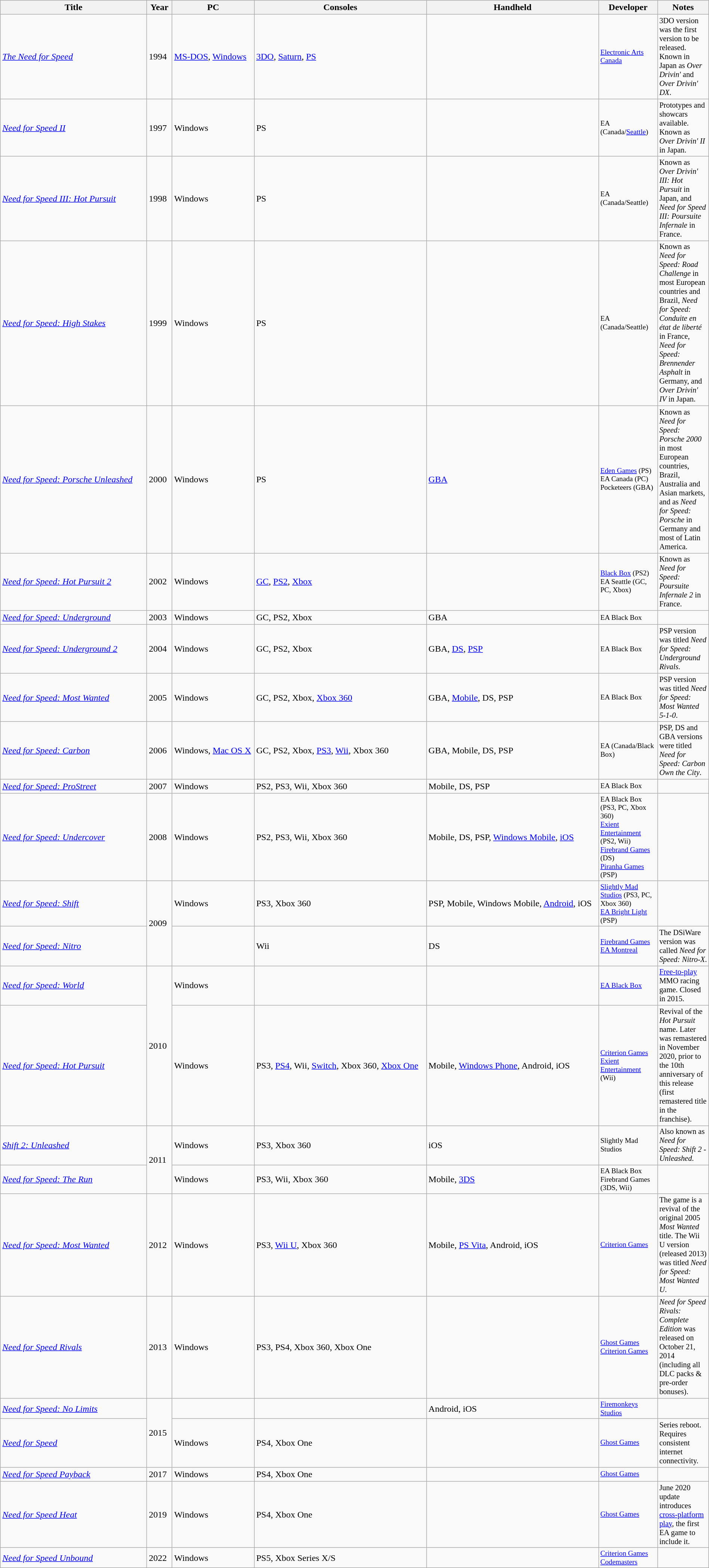<table class="wikitable sortable"  style="width: 100%">
<tr>
<th scope="col" style="width: 220px;">Title</th>
<th scope="col" style="width: 20px;">Year</th>
<th scope="col" style="width: 120px;">PC</th>
<th scope="col" style="width: 260px;">Consoles</th>
<th scope="col" style="width: 260px;">Handheld</th>
<th scope="col" style="width: 50px;" style="width: 180px;">Developer</th>
<th scope="col" style="width: 50px;" style="width: 430px;">Notes</th>
</tr>
<tr>
<td><em><a href='#'>The Need for Speed</a></em></td>
<td>1994</td>
<td><a href='#'>MS-DOS</a>, <a href='#'>Windows</a></td>
<td><a href='#'>3DO</a>, <a href='#'>Saturn</a>, <a href='#'>PS</a></td>
<td></td>
<td style="font-size: 80%"><a href='#'>Electronic Arts Canada</a></td>
<td style="font-size: 85%">3DO version was the first version to be released. Known in Japan as <em>Over Drivin' </em> and <em>Over Drivin' DX</em>.</td>
</tr>
<tr>
<td><em><a href='#'>Need for Speed II</a></em></td>
<td>1997</td>
<td Microsoft Windows>Windows</td>
<td>PS</td>
<td></td>
<td style="font-size: 80%">EA (Canada/<a href='#'>Seattle</a>)</td>
<td style="font-size: 85%">Prototypes and showcars available. Known as <em>Over Drivin' II</em> in Japan.</td>
</tr>
<tr>
<td><em><a href='#'>Need for Speed III: Hot Pursuit</a></em></td>
<td>1998</td>
<td>Windows</td>
<td>PS</td>
<td></td>
<td style="font-size: 80%">EA (Canada/Seattle)</td>
<td style="font-size: 85%">Known as <em>Over Drivin' III: Hot Pursuit</em> in Japan, and <em>Need for Speed III: Poursuite Infernale</em> in France.</td>
</tr>
<tr>
<td><em><a href='#'>Need for Speed: High Stakes</a></em></td>
<td>1999</td>
<td>Windows</td>
<td>PS</td>
<td></td>
<td style="font-size: 80%">EA (Canada/Seattle)</td>
<td style="font-size: 85%">Known as <em>Need for Speed: Road Challenge</em> in most European countries and Brazil, <em>Need for Speed: Conduite en état de liberté</em> in France, <em>Need for Speed: Brennender Asphalt</em> in Germany, and <em>Over Drivin' IV</em> in Japan.</td>
</tr>
<tr>
<td><em><a href='#'>Need for Speed: Porsche Unleashed</a></em></td>
<td>2000</td>
<td>Windows</td>
<td>PS</td>
<td><a href='#'>GBA</a></td>
<td style="font-size: 80%"><a href='#'>Eden Games</a> (PS)<br>EA Canada (PC)<br>Pocketeers (GBA)</td>
<td style="font-size: 85%">Known as <em>Need for Speed: Porsche 2000</em> in most European countries, Brazil, Australia and Asian markets, and as <em>Need for Speed: Porsche</em> in Germany and most of Latin America.</td>
</tr>
<tr>
<td><em><a href='#'>Need for Speed: Hot Pursuit 2</a></em></td>
<td>2002</td>
<td>Windows</td>
<td><a href='#'>GC</a>, <a href='#'>PS2</a>, <a href='#'>Xbox</a></td>
<td></td>
<td style="font-size: 80%"><a href='#'>Black Box</a> (PS2) <br> EA Seattle (GC, PC, Xbox)</td>
<td style="font-size: 85%">Known as <em>Need for Speed: Poursuite Infernale 2</em> in France.</td>
</tr>
<tr>
<td><em><a href='#'>Need for Speed: Underground</a></em></td>
<td>2003</td>
<td>Windows</td>
<td>GC, PS2, Xbox</td>
<td>GBA</td>
<td style="font-size: 80%">EA Black Box</td>
<td></td>
</tr>
<tr>
<td><em><a href='#'>Need for Speed: Underground 2</a></em></td>
<td>2004</td>
<td>Windows</td>
<td>GC, PS2, Xbox</td>
<td>GBA, <a href='#'>DS</a>, <a href='#'>PSP</a></td>
<td style="font-size: 80%">EA Black Box</td>
<td style="font-size: 85%">PSP version was titled <em>Need for Speed: Underground Rivals</em>.</td>
</tr>
<tr>
<td><em><a href='#'>Need for Speed: Most Wanted</a></em></td>
<td>2005</td>
<td>Windows</td>
<td>GC, PS2, Xbox, <a href='#'>Xbox 360</a></td>
<td>GBA, <a href='#'>Mobile</a>, DS, PSP</td>
<td style="font-size: 80%">EA Black Box</td>
<td style="font-size: 85%">PSP version was titled <em>Need for Speed: Most Wanted 5-1-0</em>.</td>
</tr>
<tr>
<td><em><a href='#'>Need for Speed: Carbon</a></em></td>
<td>2006</td>
<td>Windows, <a href='#'>Mac OS X</a></td>
<td>GC, PS2, Xbox, <a href='#'>PS3</a>, <a href='#'>Wii</a>, Xbox 360</td>
<td>GBA, Mobile, DS, PSP</td>
<td style="font-size: 80%">EA (Canada/Black Box)</td>
<td style="font-size: 85%">PSP, DS and GBA versions were titled <em>Need for Speed: Carbon Own the City</em>.</td>
</tr>
<tr>
<td><em><a href='#'>Need for Speed: ProStreet</a></em></td>
<td>2007</td>
<td>Windows</td>
<td>PS2, PS3, Wii, Xbox 360</td>
<td>Mobile, DS, PSP</td>
<td style="font-size: 80%">EA Black Box</td>
<td></td>
</tr>
<tr>
<td><em><a href='#'>Need for Speed: Undercover</a></em></td>
<td>2008</td>
<td>Windows</td>
<td>PS2, PS3, Wii, Xbox 360</td>
<td>Mobile, DS, PSP, <a href='#'>Windows Mobile</a>, <a href='#'>iOS</a></td>
<td style="font-size: 80%">EA Black Box (PS3, PC, Xbox 360)<br><a href='#'>Exient Entertainment</a> (PS2, Wii)<br><a href='#'>Firebrand Games</a> (DS)<br><a href='#'>Piranha Games</a> (PSP)</td>
<td></td>
</tr>
<tr>
<td><em><a href='#'>Need for Speed: Shift</a></em></td>
<td rowspan="2">2009</td>
<td>Windows</td>
<td>PS3, Xbox 360</td>
<td>PSP, Mobile, Windows Mobile, <a href='#'>Android</a>, iOS</td>
<td style="font-size: 80%"><a href='#'>Slightly Mad Studios</a> (PS3, PC, Xbox 360)<br><a href='#'>EA Bright Light</a> (PSP)</td>
<td></td>
</tr>
<tr>
<td><em><a href='#'>Need for Speed: Nitro</a></em></td>
<td></td>
<td>Wii</td>
<td>DS</td>
<td style="font-size: 80%"><a href='#'>Firebrand Games</a><br><a href='#'>EA Montreal</a></td>
<td style="font-size: 85%">The DSiWare version was called <em>Need for Speed: Nitro-X</em>.</td>
</tr>
<tr>
<td><em><a href='#'>Need for Speed: World</a></em></td>
<td rowspan="2">2010</td>
<td>Windows</td>
<td></td>
<td></td>
<td style="font-size: 80%"><a href='#'>EA Black Box</a></td>
<td style="font-size: 85%"><a href='#'>Free-to-play</a> MMO racing game. Closed in 2015.</td>
</tr>
<tr>
<td><em><a href='#'>Need for Speed: Hot Pursuit</a></em></td>
<td>Windows</td>
<td>PS3, <a href='#'>PS4</a>, Wii, <a href='#'>Switch</a>, Xbox 360, <a href='#'>Xbox One</a></td>
<td>Mobile, <a href='#'>Windows Phone</a>, Android, iOS</td>
<td style="font-size: 80%"><a href='#'>Criterion Games</a><br><a href='#'>Exient Entertainment</a> (Wii)</td>
<td style="font-size: 85%">Revival of the <em>Hot Pursuit</em> name. Later was remastered in November 2020, prior to the 10th anniversary of this release (first remastered title in the franchise).</td>
</tr>
<tr>
<td><em><a href='#'>Shift 2: Unleashed</a></em></td>
<td rowspan="2">2011</td>
<td>Windows</td>
<td>PS3, Xbox 360</td>
<td>iOS</td>
<td style="font-size: 80%">Slightly Mad Studios</td>
<td style="font-size: 85%">Also known as <em>Need for Speed: Shift 2 - Unleashed</em>.</td>
</tr>
<tr>
<td><em><a href='#'>Need for Speed: The Run</a></em></td>
<td>Windows</td>
<td>PS3, Wii, Xbox 360</td>
<td>Mobile, <a href='#'>3DS</a></td>
<td style="font-size: 80%">EA Black Box<br>Firebrand Games (3DS, Wii)</td>
<td style="font-size: 85%"></td>
</tr>
<tr>
<td><em><a href='#'>Need for Speed: Most Wanted</a></em></td>
<td>2012</td>
<td>Windows</td>
<td>PS3, <a href='#'>Wii U</a>, Xbox 360</td>
<td>Mobile, <a href='#'>PS Vita</a>, Android, iOS</td>
<td style="font-size: 80%"><a href='#'>Criterion Games</a></td>
<td style="font-size: 85%">The game is a revival of the original 2005 <em>Most Wanted</em> title. The Wii U version (released 2013) was titled <em>Need for Speed: Most Wanted U</em>.</td>
</tr>
<tr>
<td><em><a href='#'>Need for Speed Rivals</a></em></td>
<td>2013</td>
<td>Windows</td>
<td>PS3, PS4, Xbox 360, Xbox One</td>
<td></td>
<td style="font-size: 80%"><a href='#'>Ghost Games</a><br><a href='#'>Criterion Games</a></td>
<td style="font-size: 85%"><em>Need for Speed Rivals: Complete Edition</em> was released on October 21, 2014 (including all DLC packs & pre-order bonuses).</td>
</tr>
<tr>
<td><em><a href='#'>Need for Speed: No Limits</a></em></td>
<td rowspan="2">2015</td>
<td></td>
<td></td>
<td>Android, iOS</td>
<td style="font-size: 80%"><a href='#'>Firemonkeys Studios</a></td>
<td></td>
</tr>
<tr>
<td><em><a href='#'>Need for Speed</a></em></td>
<td>Windows</td>
<td>PS4, Xbox One</td>
<td></td>
<td style="font-size: 80%"><a href='#'>Ghost Games</a></td>
<td style="font-size: 85%">Series reboot. Requires consistent internet connectivity.</td>
</tr>
<tr>
<td><em><a href='#'>Need for Speed Payback</a></em></td>
<td>2017</td>
<td>Windows</td>
<td>PS4, Xbox One</td>
<td></td>
<td style="font-size: 80%"><a href='#'>Ghost Games</a></td>
<td></td>
</tr>
<tr>
<td><em><a href='#'>Need for Speed Heat</a></em></td>
<td>2019</td>
<td>Windows</td>
<td>PS4, Xbox One</td>
<td></td>
<td style="font-size: 80%"><a href='#'>Ghost Games</a></td>
<td style="font-size: 85%">June 2020 update introduces <a href='#'>cross-platform play</a>, the first EA game to include it.</td>
</tr>
<tr>
<td><em><a href='#'>Need for Speed Unbound</a></em></td>
<td>2022</td>
<td>Windows</td>
<td>PS5, Xbox Series X/S</td>
<td></td>
<td style="font-size: 80%"><a href='#'>Criterion Games</a><br><a href='#'>Codemasters</a></td>
<td style="font-size: 85%"></td>
</tr>
</table>
